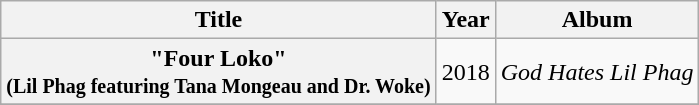<table class="wikitable plainrowheaders" style="text-align:center;">
<tr>
<th scope="col">Title</th>
<th scope="col">Year</th>
<th scope="col">Album</th>
</tr>
<tr>
<th scope="row">"Four Loko"<br><small>(Lil Phag featuring Tana Mongeau and Dr. Woke)</small></th>
<td>2018</td>
<td><em>God Hates Lil Phag</em></td>
</tr>
<tr>
</tr>
</table>
